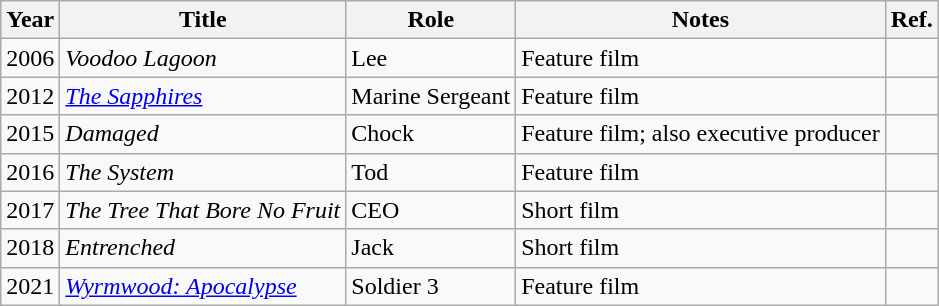<table class="wikitable">
<tr>
<th>Year</th>
<th>Title</th>
<th>Role</th>
<th>Notes</th>
<th>Ref.</th>
</tr>
<tr>
<td>2006</td>
<td><em>Voodoo Lagoon</em></td>
<td>Lee</td>
<td>Feature film</td>
<td></td>
</tr>
<tr>
<td>2012</td>
<td><em><a href='#'>The Sapphires</a></em></td>
<td>Marine Sergeant</td>
<td>Feature film</td>
<td></td>
</tr>
<tr>
<td>2015</td>
<td><em>Damaged</em></td>
<td>Chock</td>
<td>Feature film; also executive producer</td>
<td></td>
</tr>
<tr>
<td>2016</td>
<td><em>The System</em></td>
<td>Tod</td>
<td>Feature film</td>
<td></td>
</tr>
<tr>
<td>2017</td>
<td><em>The Tree That Bore No Fruit</em></td>
<td>CEO</td>
<td>Short film</td>
<td></td>
</tr>
<tr>
<td>2018</td>
<td><em>Entrenched</em></td>
<td>Jack</td>
<td>Short film</td>
<td></td>
</tr>
<tr>
<td>2021</td>
<td><em><a href='#'>Wyrmwood: Apocalypse</a></em></td>
<td>Soldier 3</td>
<td>Feature film</td>
<td></td>
</tr>
</table>
